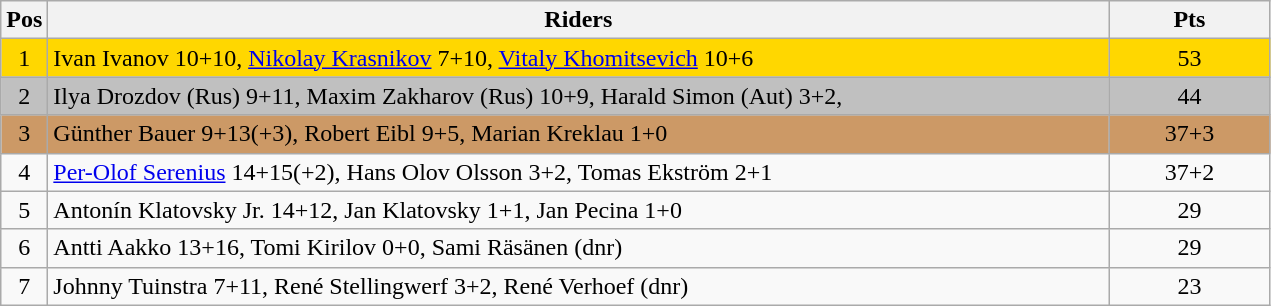<table class="wikitable" style="font-size: 100%">
<tr>
<th width=20>Pos</th>
<th width=700>Riders</th>
<th width=100>Pts</th>
</tr>
<tr align=center style="background-color: gold;">
<td>1</td>
<td align="left"> Ivan Ivanov 10+10, <a href='#'>Nikolay Krasnikov</a> 7+10, <a href='#'>Vitaly Khomitsevich</a> 10+6</td>
<td>53</td>
</tr>
<tr align=center style="background-color: silver;">
<td>2</td>
<td align="left"> Ilya Drozdov (Rus) 9+11, Maxim Zakharov (Rus) 10+9, Harald Simon (Aut) 3+2,</td>
<td>44</td>
</tr>
<tr align=center style="background-color: #cc9966;">
<td>3</td>
<td align="left"> Günther Bauer 9+13(+3), Robert Eibl 9+5, Marian Kreklau 1+0</td>
<td>37+3</td>
</tr>
<tr align=center style">
<td>4</td>
<td align="left"> <a href='#'>Per-Olof Serenius</a> 14+15(+2), Hans Olov Olsson 3+2, Tomas Ekström 2+1</td>
<td>37+2</td>
</tr>
<tr align=center style">
<td>5</td>
<td align="left"> Antonín Klatovsky Jr. 14+12, Jan Klatovsky 1+1, Jan Pecina 1+0</td>
<td>29</td>
</tr>
<tr align=center style">
<td>6</td>
<td align="left"> Antti Aakko 13+16, Tomi Kirilov 0+0, Sami Räsänen (dnr)</td>
<td>29</td>
</tr>
<tr align=center style">
<td>7</td>
<td align="left"> Johnny Tuinstra 7+11,  René Stellingwerf 3+2, René Verhoef (dnr)</td>
<td>23</td>
</tr>
</table>
